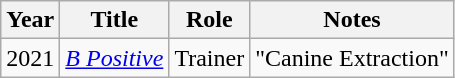<table class="wikitable sortable">
<tr>
<th>Year</th>
<th>Title</th>
<th>Role</th>
<th class="unsortable">Notes</th>
</tr>
<tr>
<td>2021</td>
<td><em><a href='#'>B Positive</a></em></td>
<td>Trainer</td>
<td>"Canine Extraction"</td>
</tr>
</table>
